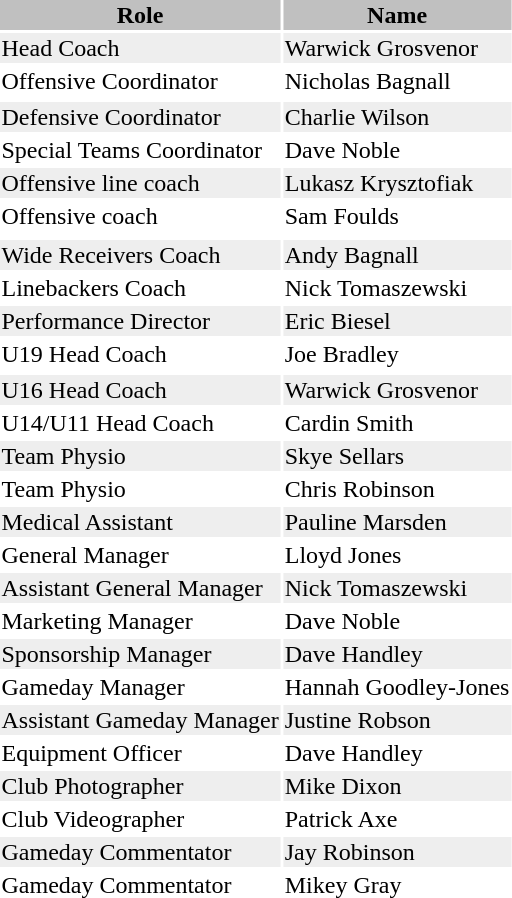<table class="toccolours">
<tr>
<th style="background:silver;">Role</th>
<th style="background:silver;">Name</th>
</tr>
<tr style="background:#eee;">
<td>Head Coach</td>
<td> Warwick Grosvenor</td>
</tr>
<tr>
<td>Offensive Coordinator</td>
<td> Nicholas Bagnall</td>
</tr>
<tr>
</tr>
<tr style="background:#eee;">
<td>Defensive Coordinator</td>
<td> Charlie Wilson</td>
</tr>
<tr>
<td>Special Teams Coordinator</td>
<td> Dave Noble</td>
</tr>
<tr style="background:#eee;">
<td>Offensive line coach</td>
<td> Lukasz Krysztofiak</td>
</tr>
<tr>
<td>Offensive coach</td>
<td> Sam Foulds</td>
</tr>
<tr style="background:#eee;">
</tr>
<tr>
</tr>
<tr style="background:#eee;">
<td>Wide Receivers Coach</td>
<td> Andy Bagnall</td>
</tr>
<tr>
<td>Linebackers Coach</td>
<td> Nick Tomaszewski</td>
</tr>
<tr style="background:#eee;">
<td>Performance Director</td>
<td> Eric Biesel</td>
</tr>
<tr>
<td>U19 Head Coach</td>
<td> Joe Bradley</td>
</tr>
<tr>
</tr>
<tr style="background:#eee;">
<td>U16 Head Coach</td>
<td> Warwick Grosvenor</td>
</tr>
<tr>
<td>U14/U11 Head Coach</td>
<td> Cardin Smith</td>
</tr>
<tr style="background:#eee;">
<td>Team Physio</td>
<td> Skye Sellars</td>
</tr>
<tr>
<td>Team Physio</td>
<td> Chris Robinson</td>
</tr>
<tr style="background:#eee;">
<td>Medical Assistant</td>
<td> Pauline Marsden</td>
</tr>
<tr>
<td>General Manager</td>
<td> Lloyd Jones</td>
</tr>
<tr style="background:#eee;">
<td>Assistant General Manager</td>
<td> Nick Tomaszewski</td>
</tr>
<tr>
<td>Marketing Manager</td>
<td> Dave Noble</td>
</tr>
<tr style="background:#eee;">
<td>Sponsorship Manager</td>
<td> Dave Handley</td>
</tr>
<tr>
<td>Gameday Manager</td>
<td> Hannah Goodley-Jones</td>
</tr>
<tr style="background:#eee;">
<td>Assistant Gameday Manager</td>
<td> Justine Robson</td>
</tr>
<tr>
<td>Equipment Officer</td>
<td> Dave Handley</td>
</tr>
<tr style="background:#eee;">
<td>Club Photographer</td>
<td> Mike Dixon</td>
</tr>
<tr>
<td>Club Videographer</td>
<td> Patrick Axe</td>
</tr>
<tr style="background:#eee;">
<td>Gameday Commentator</td>
<td> Jay Robinson</td>
</tr>
<tr>
<td>Gameday Commentator</td>
<td> Mikey Gray</td>
</tr>
<tr style="background:#eee;">
</tr>
<tr>
</tr>
</table>
